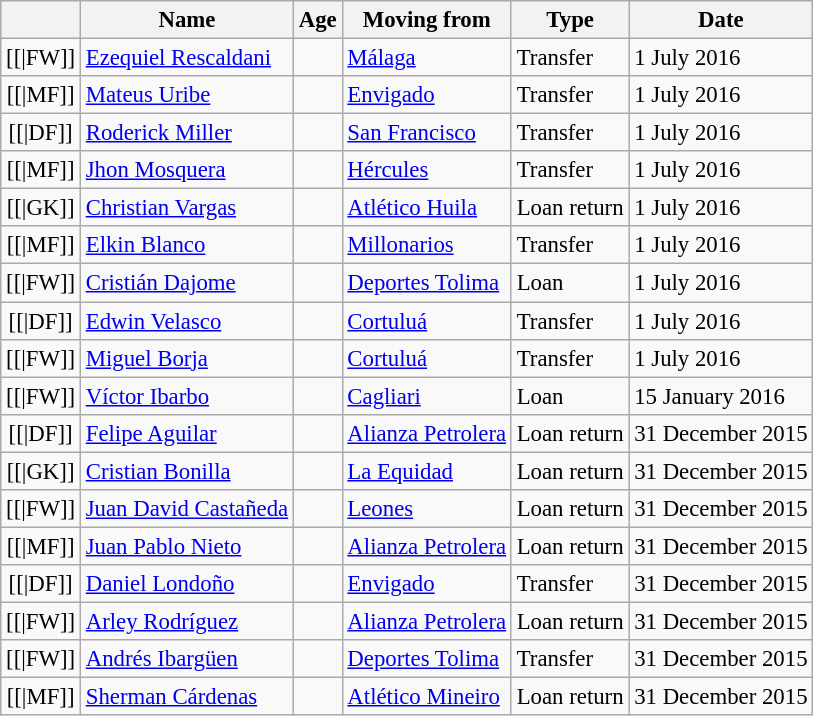<table class="wikitable sortable" Style="text-align: left;font-size:95%">
<tr>
<th></th>
<th>Name</th>
<th>Age</th>
<th>Moving from</th>
<th>Type</th>
<th>Date</th>
</tr>
<tr>
<td align=center>[[|FW]]</td>
<td> <a href='#'>Ezequiel Rescaldani</a></td>
<td align=center></td>
<td> <a href='#'>Málaga</a></td>
<td>Transfer</td>
<td>1 July 2016</td>
</tr>
<tr>
<td align=center>[[|MF]]</td>
<td> <a href='#'>Mateus Uribe</a></td>
<td align=center></td>
<td> <a href='#'>Envigado</a></td>
<td>Transfer</td>
<td>1 July 2016</td>
</tr>
<tr>
<td align=center>[[|DF]]</td>
<td> <a href='#'>Roderick Miller</a></td>
<td align=center></td>
<td> <a href='#'>San Francisco</a></td>
<td>Transfer</td>
<td>1 July 2016</td>
</tr>
<tr>
<td align=center>[[|MF]]</td>
<td> <a href='#'>Jhon Mosquera</a></td>
<td align=center></td>
<td> <a href='#'>Hércules</a></td>
<td>Transfer</td>
<td>1 July 2016</td>
</tr>
<tr>
<td align=center>[[|GK]]</td>
<td> <a href='#'>Christian Vargas</a></td>
<td align=center></td>
<td> <a href='#'>Atlético Huila</a></td>
<td>Loan return</td>
<td>1 July 2016</td>
</tr>
<tr>
<td align=center>[[|MF]]</td>
<td> <a href='#'>Elkin Blanco</a></td>
<td align=center></td>
<td> <a href='#'>Millonarios</a></td>
<td>Transfer</td>
<td>1 July 2016</td>
</tr>
<tr>
<td align=center>[[|FW]]</td>
<td> <a href='#'>Cristián Dajome</a></td>
<td align=center></td>
<td> <a href='#'>Deportes Tolima</a></td>
<td>Loan</td>
<td>1 July 2016</td>
</tr>
<tr>
<td align=center>[[|DF]]</td>
<td> <a href='#'>Edwin Velasco</a></td>
<td align=center></td>
<td> <a href='#'>Cortuluá</a></td>
<td>Transfer</td>
<td>1 July 2016</td>
</tr>
<tr>
<td align=center>[[|FW]]</td>
<td> <a href='#'>Miguel Borja</a></td>
<td align=center></td>
<td> <a href='#'>Cortuluá</a></td>
<td>Transfer</td>
<td>1 July 2016</td>
</tr>
<tr>
<td align=center>[[|FW]]</td>
<td> <a href='#'>Víctor Ibarbo</a></td>
<td align=center></td>
<td> <a href='#'>Cagliari</a></td>
<td>Loan</td>
<td>15 January 2016</td>
</tr>
<tr>
<td align=center>[[|DF]]</td>
<td> <a href='#'>Felipe Aguilar</a></td>
<td align=center></td>
<td> <a href='#'>Alianza Petrolera</a></td>
<td>Loan return</td>
<td>31 December 2015</td>
</tr>
<tr>
<td align=center>[[|GK]]</td>
<td> <a href='#'>Cristian Bonilla</a></td>
<td align=center></td>
<td> <a href='#'>La Equidad</a></td>
<td>Loan return</td>
<td>31 December 2015</td>
</tr>
<tr>
<td align=center>[[|FW]]</td>
<td> <a href='#'>Juan David Castañeda</a></td>
<td align=center></td>
<td> <a href='#'>Leones</a></td>
<td>Loan return</td>
<td>31 December 2015</td>
</tr>
<tr>
<td align=center>[[|MF]]</td>
<td> <a href='#'>Juan Pablo Nieto</a></td>
<td align=center></td>
<td> <a href='#'>Alianza Petrolera</a></td>
<td>Loan return</td>
<td>31 December 2015</td>
</tr>
<tr>
<td align=center>[[|DF]]</td>
<td> <a href='#'>Daniel Londoño</a></td>
<td align=center></td>
<td> <a href='#'>Envigado</a></td>
<td>Transfer</td>
<td>31 December 2015</td>
</tr>
<tr>
<td align=center>[[|FW]]</td>
<td> <a href='#'>Arley Rodríguez</a></td>
<td align=center></td>
<td> <a href='#'>Alianza Petrolera</a></td>
<td>Loan return</td>
<td>31 December 2015</td>
</tr>
<tr>
<td align=center>[[|FW]]</td>
<td> <a href='#'>Andrés Ibargüen</a></td>
<td align=center></td>
<td> <a href='#'>Deportes Tolima</a></td>
<td>Transfer</td>
<td>31 December 2015</td>
</tr>
<tr>
<td align=center>[[|MF]]</td>
<td> <a href='#'>Sherman Cárdenas</a></td>
<td align=center></td>
<td> <a href='#'>Atlético Mineiro</a></td>
<td>Loan return</td>
<td>31 December 2015</td>
</tr>
</table>
